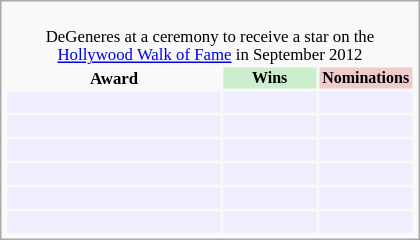<table class="infobox" style="width: 25em; text-align: left; font-size: 70%; vertical-align: middle;">
<tr>
<td colspan="3" style="text-align:center;"><br>DeGeneres at a ceremony to receive a star on the <a href='#'>Hollywood Walk of Fame</a> in September 2012</td>
</tr>
<tr align="center">
<th style="vertical-align: middle;">Award</th>
<th style="background:#cceecc; font-size:8pt;" width="60px">Wins</th>
<th style="background:#eecccc; font-size:8pt;" width="60px">Nominations</th>
</tr>
<tr bgcolor=#eeeeff>
<td align="center"><br></td>
<td></td>
<td></td>
</tr>
<tr bgcolor=#eeeeff>
<td align="center"><br></td>
<td></td>
<td></td>
</tr>
<tr bgcolor=#eeeeff>
<td align="center"><br></td>
<td></td>
<td></td>
</tr>
<tr bgcolor=#eeeeff>
<td align="center"><br></td>
<td></td>
<td></td>
</tr>
<tr bgcolor=#eeeeff>
<td align="center"><br></td>
<td></td>
<td></td>
</tr>
<tr bgcolor=#eeeeff>
<td align="center"><br></td>
<td></td>
<td></td>
</tr>
</table>
